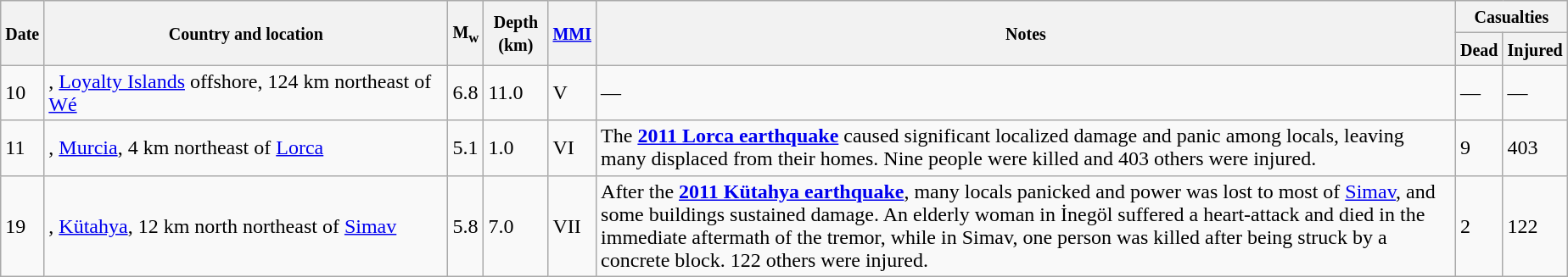<table class="wikitable sortable" style="border:1px black; margin-left:1em;">
<tr>
<th rowspan="2"><small>Date</small></th>
<th rowspan="2" style="width: 310px"><small>Country and location</small></th>
<th rowspan="2"><small>M<sub>w</sub></small></th>
<th rowspan="2"><small>Depth (km)</small></th>
<th rowspan="2"><small><a href='#'>MMI</a></small></th>
<th rowspan="2" class="unsortable"><small>Notes</small></th>
<th colspan="2"><small>Casualties</small></th>
</tr>
<tr>
<th><small>Dead</small></th>
<th><small>Injured</small></th>
</tr>
<tr>
<td>10</td>
<td>, <a href='#'>Loyalty Islands</a> offshore, 124 km northeast of <a href='#'>Wé</a></td>
<td>6.8</td>
<td>11.0</td>
<td>V</td>
<td>—</td>
<td>—</td>
<td>—</td>
</tr>
<tr>
<td>11</td>
<td>, <a href='#'>Murcia</a>, 4 km northeast of <a href='#'>Lorca</a></td>
<td>5.1</td>
<td>1.0</td>
<td>VI</td>
<td>The <strong><a href='#'>2011 Lorca earthquake</a></strong> caused significant localized damage and panic among locals, leaving many displaced from their homes. Nine people were killed and 403 others were injured.</td>
<td>9</td>
<td>403</td>
</tr>
<tr>
<td>19</td>
<td>, <a href='#'>Kütahya</a>, 12 km north northeast of <a href='#'>Simav</a></td>
<td>5.8</td>
<td>7.0</td>
<td>VII</td>
<td>After the <strong><a href='#'>2011 Kütahya earthquake</a></strong>, many locals panicked and power was lost to most of <a href='#'>Simav</a>, and some buildings sustained damage. An elderly woman in İnegöl suffered a heart-attack and died in the immediate aftermath of the tremor, while in Simav, one person was killed after being struck by a concrete block. 122 others were injured.</td>
<td>2</td>
<td>122</td>
</tr>
</table>
